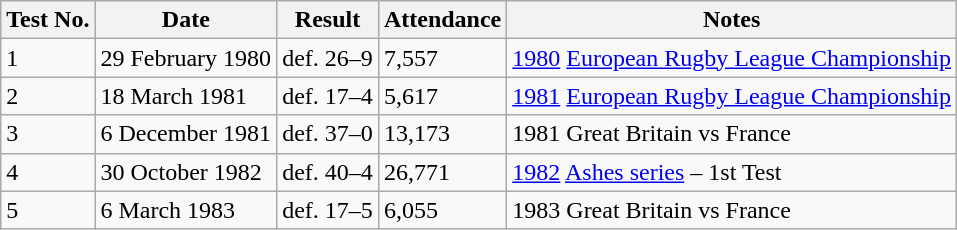<table class="wikitable">
<tr>
<th>Test No.</th>
<th>Date</th>
<th>Result</th>
<th>Attendance</th>
<th>Notes</th>
</tr>
<tr>
<td>1</td>
<td>29 February 1980</td>
<td> def.  26–9</td>
<td>7,557</td>
<td><a href='#'>1980</a> <a href='#'>European Rugby League Championship</a></td>
</tr>
<tr>
<td>2</td>
<td>18 March 1981</td>
<td> def.  17–4</td>
<td>5,617</td>
<td><a href='#'>1981</a> <a href='#'>European Rugby League Championship</a></td>
</tr>
<tr>
<td>3</td>
<td>6 December 1981</td>
<td> def.  37–0</td>
<td>13,173</td>
<td>1981 Great Britain vs France</td>
</tr>
<tr>
<td>4</td>
<td>30 October 1982</td>
<td> def.  40–4</td>
<td>26,771</td>
<td><a href='#'>1982</a> <a href='#'>Ashes series</a> – 1st Test</td>
</tr>
<tr>
<td>5</td>
<td>6 March 1983</td>
<td> def.  17–5</td>
<td>6,055</td>
<td>1983 Great Britain vs France</td>
</tr>
</table>
